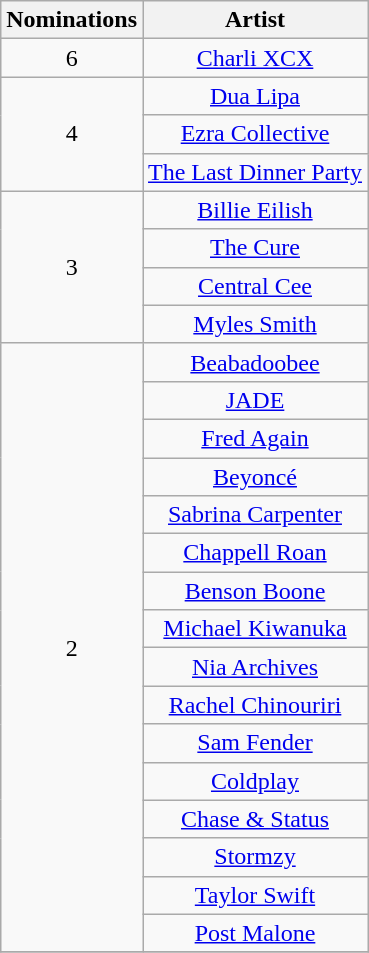<table class="wikitable plainrowheaders" rowspan=2 border="2" cellpadding="4" style="text-align: center">
<tr>
<th scope="col" style="width:55px;">Nominations</th>
<th scope="col" style="text-align:center;">Artist</th>
</tr>
<tr>
<td scope=row style="text-align:center">6</td>
<td><a href='#'>Charli XCX</a></td>
</tr>
<tr>
<td scope=row style="text-align:center" rowspan="3">4</td>
<td><a href='#'>Dua Lipa</a></td>
</tr>
<tr>
<td><a href='#'>Ezra Collective</a></td>
</tr>
<tr>
<td><a href='#'>The Last Dinner Party</a></td>
</tr>
<tr>
<td scope=row style="text-align:center" rowspan="4">3</td>
<td><a href='#'>Billie Eilish</a></td>
</tr>
<tr>
<td><a href='#'>The Cure</a></td>
</tr>
<tr>
<td><a href='#'>Central Cee</a></td>
</tr>
<tr>
<td><a href='#'>Myles Smith</a></td>
</tr>
<tr>
<td rowspan="16" scope="row" style="text-align:center">2</td>
<td><a href='#'>Beabadoobee</a></td>
</tr>
<tr>
<td><a href='#'>JADE</a></td>
</tr>
<tr>
<td><a href='#'>Fred Again</a></td>
</tr>
<tr>
<td><a href='#'>Beyoncé</a></td>
</tr>
<tr>
<td><a href='#'>Sabrina Carpenter</a></td>
</tr>
<tr>
<td><a href='#'>Chappell Roan</a></td>
</tr>
<tr>
<td><a href='#'>Benson Boone</a></td>
</tr>
<tr>
<td><a href='#'>Michael Kiwanuka</a></td>
</tr>
<tr>
<td><a href='#'>Nia Archives</a></td>
</tr>
<tr>
<td><a href='#'>Rachel Chinouriri</a></td>
</tr>
<tr>
<td><a href='#'>Sam Fender</a></td>
</tr>
<tr>
<td><a href='#'>Coldplay</a></td>
</tr>
<tr>
<td><a href='#'>Chase & Status</a></td>
</tr>
<tr>
<td><a href='#'>Stormzy</a></td>
</tr>
<tr>
<td><a href='#'>Taylor Swift</a></td>
</tr>
<tr>
<td><a href='#'>Post Malone</a></td>
</tr>
<tr>
</tr>
</table>
